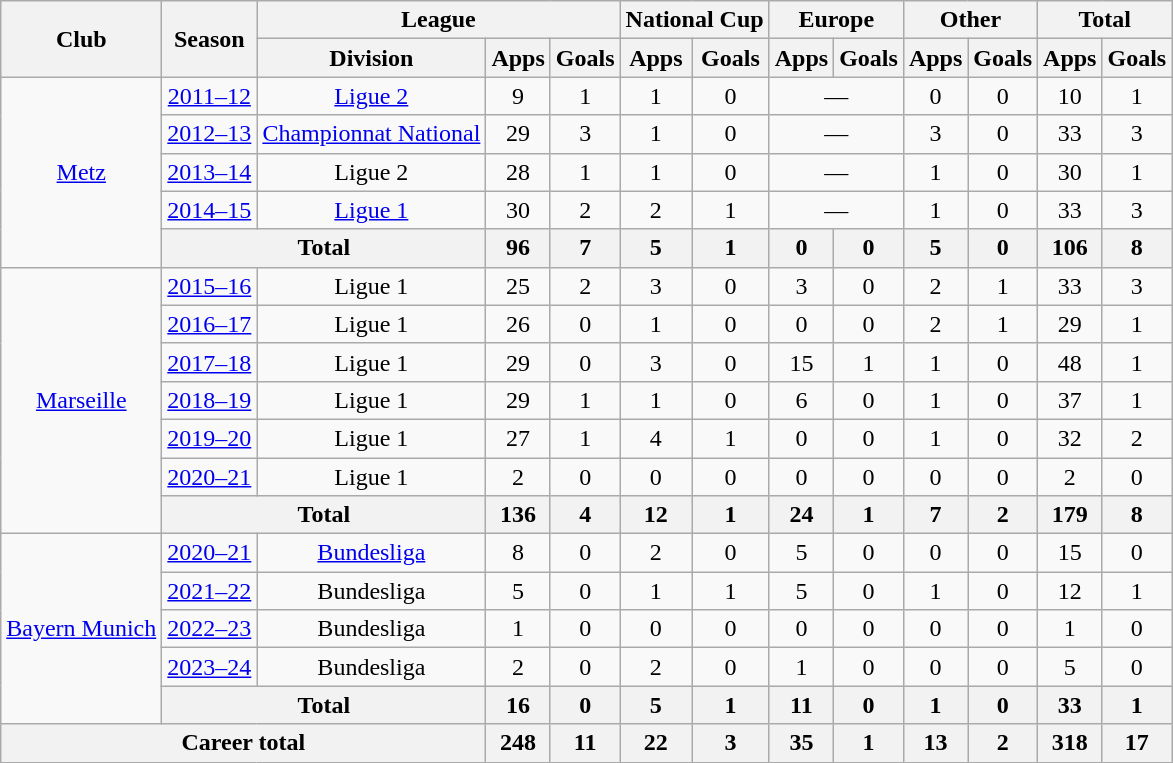<table class="wikitable" style="text-align:center">
<tr>
<th rowspan="2">Club</th>
<th rowspan="2">Season</th>
<th colspan="3">League</th>
<th colspan="2">National Cup</th>
<th colspan="2">Europe</th>
<th colspan="2">Other</th>
<th colspan="2">Total</th>
</tr>
<tr>
<th>Division</th>
<th>Apps</th>
<th>Goals</th>
<th>Apps</th>
<th>Goals</th>
<th>Apps</th>
<th>Goals</th>
<th>Apps</th>
<th>Goals</th>
<th>Apps</th>
<th>Goals</th>
</tr>
<tr>
<td rowspan="5"><a href='#'>Metz</a></td>
<td><a href='#'>2011–12</a></td>
<td><a href='#'>Ligue 2</a></td>
<td>9</td>
<td>1</td>
<td>1</td>
<td>0</td>
<td colspan="2">—</td>
<td>0</td>
<td>0</td>
<td>10</td>
<td>1</td>
</tr>
<tr>
<td><a href='#'>2012–13</a></td>
<td><a href='#'>Championnat National</a></td>
<td>29</td>
<td>3</td>
<td>1</td>
<td>0</td>
<td colspan="2">—</td>
<td>3</td>
<td>0</td>
<td>33</td>
<td>3</td>
</tr>
<tr>
<td><a href='#'>2013–14</a></td>
<td>Ligue 2</td>
<td>28</td>
<td>1</td>
<td>1</td>
<td>0</td>
<td colspan="2">—</td>
<td>1</td>
<td>0</td>
<td>30</td>
<td>1</td>
</tr>
<tr>
<td><a href='#'>2014–15</a></td>
<td><a href='#'>Ligue 1</a></td>
<td>30</td>
<td>2</td>
<td>2</td>
<td>1</td>
<td colspan="2">—</td>
<td>1</td>
<td>0</td>
<td>33</td>
<td>3</td>
</tr>
<tr>
<th colspan="2">Total</th>
<th>96</th>
<th>7</th>
<th>5</th>
<th>1</th>
<th>0</th>
<th>0</th>
<th>5</th>
<th>0</th>
<th>106</th>
<th>8</th>
</tr>
<tr>
<td rowspan="7"><a href='#'>Marseille</a></td>
<td><a href='#'>2015–16</a></td>
<td>Ligue 1</td>
<td>25</td>
<td>2</td>
<td>3</td>
<td>0</td>
<td>3</td>
<td>0</td>
<td>2</td>
<td>1</td>
<td>33</td>
<td>3</td>
</tr>
<tr>
<td><a href='#'>2016–17</a></td>
<td>Ligue 1</td>
<td>26</td>
<td>0</td>
<td>1</td>
<td>0</td>
<td>0</td>
<td>0</td>
<td>2</td>
<td>1</td>
<td>29</td>
<td>1</td>
</tr>
<tr>
<td><a href='#'>2017–18</a></td>
<td>Ligue 1</td>
<td>29</td>
<td>0</td>
<td>3</td>
<td>0</td>
<td>15</td>
<td>1</td>
<td>1</td>
<td>0</td>
<td>48</td>
<td>1</td>
</tr>
<tr>
<td><a href='#'>2018–19</a></td>
<td>Ligue 1</td>
<td>29</td>
<td>1</td>
<td>1</td>
<td>0</td>
<td>6</td>
<td>0</td>
<td>1</td>
<td>0</td>
<td>37</td>
<td>1</td>
</tr>
<tr>
<td><a href='#'>2019–20</a></td>
<td>Ligue 1</td>
<td>27</td>
<td>1</td>
<td>4</td>
<td>1</td>
<td>0</td>
<td>0</td>
<td>1</td>
<td>0</td>
<td>32</td>
<td>2</td>
</tr>
<tr>
<td><a href='#'>2020–21</a></td>
<td>Ligue 1</td>
<td>2</td>
<td>0</td>
<td>0</td>
<td>0</td>
<td>0</td>
<td>0</td>
<td>0</td>
<td>0</td>
<td>2</td>
<td>0</td>
</tr>
<tr>
<th colspan="2">Total</th>
<th>136</th>
<th>4</th>
<th>12</th>
<th>1</th>
<th>24</th>
<th>1</th>
<th>7</th>
<th>2</th>
<th>179</th>
<th>8</th>
</tr>
<tr>
<td rowspan="5"><a href='#'>Bayern Munich</a></td>
<td><a href='#'>2020–21</a></td>
<td><a href='#'>Bundesliga</a></td>
<td>8</td>
<td>0</td>
<td>2</td>
<td>0</td>
<td>5</td>
<td>0</td>
<td>0</td>
<td>0</td>
<td>15</td>
<td>0</td>
</tr>
<tr>
<td><a href='#'>2021–22</a></td>
<td>Bundesliga</td>
<td>5</td>
<td>0</td>
<td>1</td>
<td>1</td>
<td>5</td>
<td>0</td>
<td>1</td>
<td>0</td>
<td>12</td>
<td>1</td>
</tr>
<tr>
<td><a href='#'>2022–23</a></td>
<td>Bundesliga</td>
<td>1</td>
<td>0</td>
<td>0</td>
<td>0</td>
<td>0</td>
<td>0</td>
<td>0</td>
<td>0</td>
<td>1</td>
<td>0</td>
</tr>
<tr>
<td><a href='#'>2023–24</a></td>
<td>Bundesliga</td>
<td>2</td>
<td>0</td>
<td>2</td>
<td>0</td>
<td>1</td>
<td>0</td>
<td>0</td>
<td>0</td>
<td>5</td>
<td>0</td>
</tr>
<tr>
<th colspan="2">Total</th>
<th>16</th>
<th>0</th>
<th>5</th>
<th>1</th>
<th>11</th>
<th>0</th>
<th>1</th>
<th>0</th>
<th>33</th>
<th>1</th>
</tr>
<tr>
<th colspan="3">Career total</th>
<th>248</th>
<th>11</th>
<th>22</th>
<th>3</th>
<th>35</th>
<th>1</th>
<th>13</th>
<th>2</th>
<th>318</th>
<th>17</th>
</tr>
</table>
